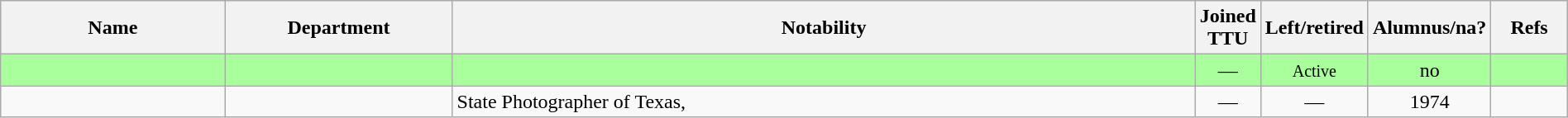<table class="wikitable sortable" style="width:100%">
<tr>
<th width="15%">Name</th>
<th width="15%">Department</th>
<th width="50%">Notability</th>
<th width="*">Joined TTU</th>
<th width="*">Left/retired</th>
<th width="*">Alumnus/na?</th>
<th width="5%" class="unsortable">Refs</th>
</tr>
<tr bgcolor="#A8FF9C">
<td></td>
<td></td>
<td></td>
<td align="center">—</td>
<td align="center"><small>Active</small></td>
<td align="center">no</td>
<td align="center"></td>
</tr>
<tr>
<td></td>
<td></td>
<td>State Photographer of Texas,</td>
<td align="center">—</td>
<td align="center">—</td>
<td align="center">1974</td>
<td align="center"></td>
</tr>
</table>
